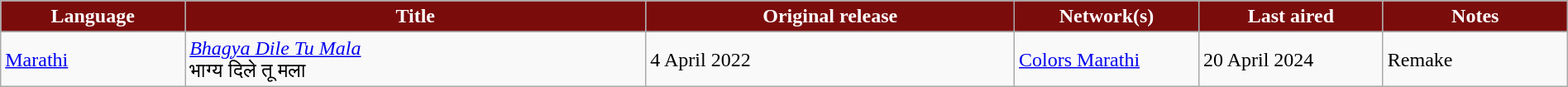<table class="wikitable" style="width: 100%; margin-right: 0;">
<tr style="color:white">
<th style="background:#7b0c0c; width:10%;">Language</th>
<th style="background:#7b0c0c; width:25%;">Title</th>
<th style="background:#7b0c0c; width:20%;">Original release</th>
<th style="background:#7b0c0c; width:10%;">Network(s)</th>
<th style="background:#7b0c0c; width:10%;">Last aired</th>
<th style="background:#7b0c0c; width:10%;">Notes</th>
</tr>
<tr>
</tr>
<tr>
<td><a href='#'>Marathi</a></td>
<td><em><a href='#'>Bhagya Dile Tu Mala</a></em> <br> भाग्य दिले तू मला</td>
<td>4 April 2022</td>
<td><a href='#'>Colors Marathi</a></td>
<td>20 April 2024</td>
<td>Remake</td>
</tr>
</table>
